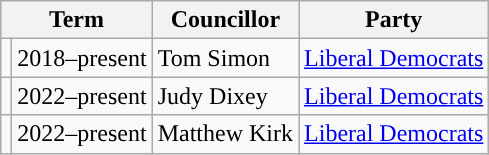<table class="wikitable">
<tr>
<th colspan=2>Term</th>
<th>Councillor</th>
<th>Party</th>
</tr>
<tr>
<td style="background-color: "></td>
<td>2018–present</td>
<td>Tom Simon</td>
<td><a href='#'>Liberal Democrats</a></td>
</tr>
<tr>
<td style="background-color: "></td>
<td>2022–present</td>
<td>Judy Dixey</td>
<td><a href='#'>Liberal Democrats</a></td>
</tr>
<tr>
<td style="background-color: "></td>
<td>2022–present</td>
<td>Matthew Kirk</td>
<td><a href='#'>Liberal Democrats</a></td>
</tr>
</table>
